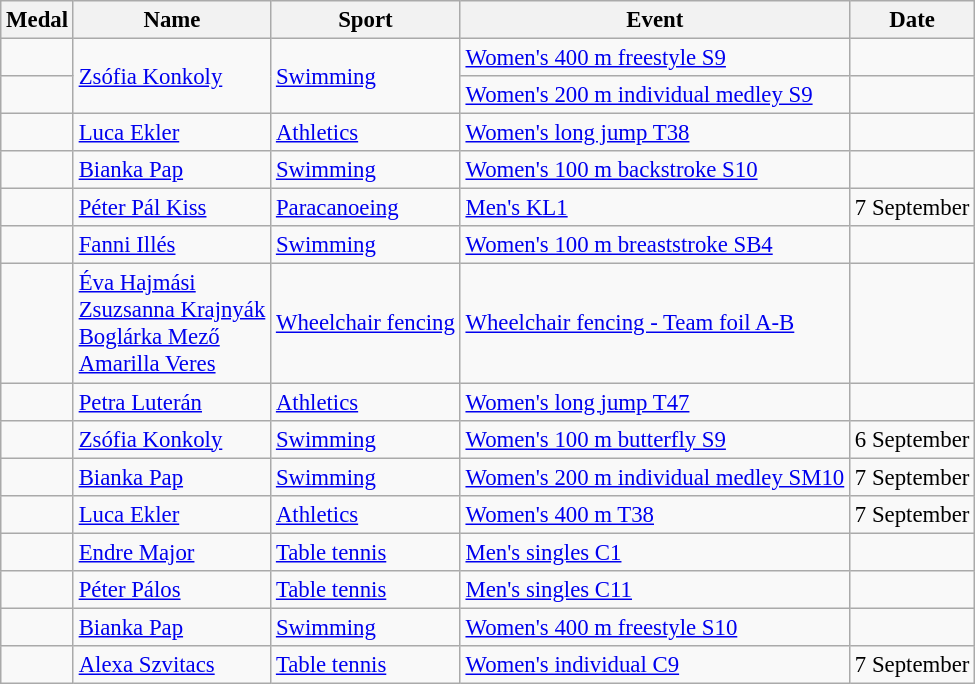<table class="wikitable sortable" style="font-size: 95%;">
<tr>
<th>Medal</th>
<th>Name</th>
<th>Sport</th>
<th>Event</th>
<th>Date</th>
</tr>
<tr>
<td></td>
<td rowspan="2"><a href='#'>Zsófia Konkoly</a></td>
<td rowspan="2"><a href='#'>Swimming</a></td>
<td><a href='#'>Women's 400 m freestyle S9</a></td>
<td></td>
</tr>
<tr>
<td></td>
<td><a href='#'>Women's 200 m individual medley S9</a></td>
<td></td>
</tr>
<tr>
<td></td>
<td><a href='#'>Luca Ekler</a></td>
<td><a href='#'>Athletics</a></td>
<td><a href='#'>Women's long jump T38</a></td>
<td></td>
</tr>
<tr>
<td></td>
<td><a href='#'>Bianka Pap</a></td>
<td><a href='#'>Swimming</a></td>
<td><a href='#'>Women's 100 m backstroke S10</a></td>
<td></td>
</tr>
<tr>
<td></td>
<td><a href='#'>Péter Pál Kiss</a></td>
<td><a href='#'>Paracanoeing</a></td>
<td><a href='#'>Men's KL1</a></td>
<td>7 September</td>
</tr>
<tr>
<td></td>
<td><a href='#'>Fanni Illés</a></td>
<td><a href='#'>Swimming</a></td>
<td><a href='#'>Women's 100 m breaststroke SB4</a></td>
<td></td>
</tr>
<tr>
<td></td>
<td><a href='#'>Éva Hajmási</a><br><a href='#'>Zsuzsanna Krajnyák</a><br><a href='#'>Boglárka Mező</a><br><a href='#'>Amarilla Veres</a></td>
<td><a href='#'>Wheelchair fencing</a></td>
<td><a href='#'>Wheelchair fencing - Team foil A-B</a></td>
<td></td>
</tr>
<tr>
<td></td>
<td><a href='#'>Petra Luterán</a></td>
<td><a href='#'>Athletics</a></td>
<td><a href='#'>Women's long jump T47</a></td>
<td></td>
</tr>
<tr>
<td></td>
<td><a href='#'>Zsófia Konkoly</a></td>
<td><a href='#'>Swimming</a></td>
<td><a href='#'>Women's 100 m butterfly S9</a></td>
<td>6 September</td>
</tr>
<tr>
<td></td>
<td><a href='#'>Bianka Pap</a></td>
<td><a href='#'>Swimming</a></td>
<td><a href='#'>Women's 200 m individual medley SM10</a></td>
<td>7 September</td>
</tr>
<tr>
<td></td>
<td><a href='#'>Luca Ekler</a></td>
<td><a href='#'>Athletics</a></td>
<td><a href='#'>Women's 400 m T38</a></td>
<td>7 September</td>
</tr>
<tr>
<td></td>
<td><a href='#'>Endre Major</a></td>
<td><a href='#'>Table tennis</a></td>
<td><a href='#'>Men's singles C1</a></td>
<td></td>
</tr>
<tr>
<td></td>
<td><a href='#'>Péter Pálos</a></td>
<td><a href='#'>Table tennis</a></td>
<td><a href='#'>Men's singles C11</a></td>
<td></td>
</tr>
<tr>
<td></td>
<td><a href='#'>Bianka Pap</a></td>
<td><a href='#'>Swimming</a></td>
<td><a href='#'>Women's 400 m freestyle S10</a></td>
<td></td>
</tr>
<tr>
<td></td>
<td><a href='#'>Alexa Szvitacs</a></td>
<td><a href='#'>Table tennis</a></td>
<td><a href='#'>Women's individual C9</a></td>
<td>7 September</td>
</tr>
</table>
